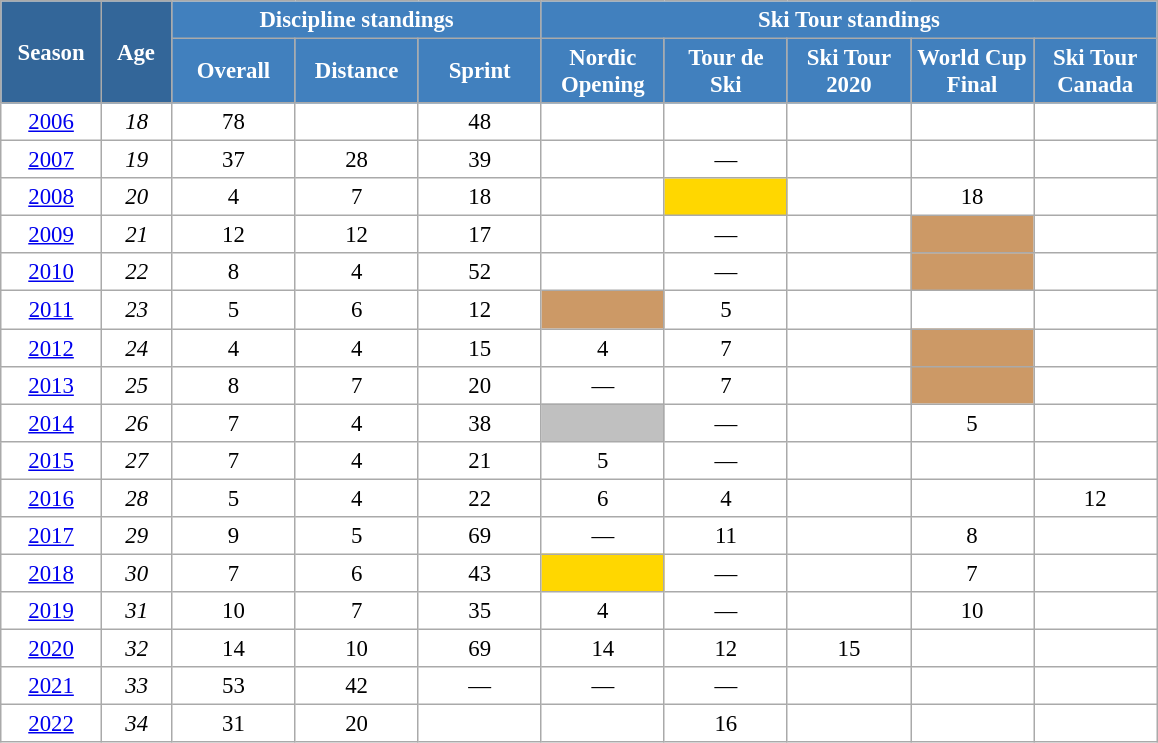<table class="wikitable" style="font-size:95%; text-align:center; border:grey solid 1px; border-collapse:collapse; background:#ffffff;">
<tr>
<th style="background-color:#369; color:white; width:60px;" rowspan="2"> Season </th>
<th style="background-color:#369; color:white; width:40px;" rowspan="2"> Age </th>
<th style="background-color:#4180be; color:white;" colspan="3">Discipline standings</th>
<th style="background-color:#4180be; color:white;" colspan="5">Ski Tour standings</th>
</tr>
<tr>
<th style="background-color:#4180be; color:white; width:75px;">Overall</th>
<th style="background-color:#4180be; color:white; width:75px;">Distance</th>
<th style="background-color:#4180be; color:white; width:75px;">Sprint</th>
<th style="background-color:#4180be; color:white; width:75px;">Nordic<br>Opening</th>
<th style="background-color:#4180be; color:white; width:75px;">Tour de<br>Ski</th>
<th style="background-color:#4180be; color:white; width:75px;">Ski Tour<br>2020</th>
<th style="background-color:#4180be; color:white; width:75px;">World Cup<br>Final</th>
<th style="background-color:#4180be; color:white; width:75px;">Ski Tour<br>Canada</th>
</tr>
<tr>
<td><a href='#'>2006</a></td>
<td><em>18</em></td>
<td>78</td>
<td></td>
<td>48</td>
<td></td>
<td></td>
<td></td>
<td></td>
<td></td>
</tr>
<tr>
<td><a href='#'>2007</a></td>
<td><em>19</em></td>
<td>37</td>
<td>28</td>
<td>39</td>
<td></td>
<td>—</td>
<td></td>
<td></td>
<td></td>
</tr>
<tr>
<td><a href='#'>2008</a></td>
<td><em>20</em></td>
<td>4</td>
<td>7</td>
<td>18</td>
<td></td>
<td style="background:gold;"></td>
<td></td>
<td>18</td>
<td></td>
</tr>
<tr>
<td><a href='#'>2009</a></td>
<td><em>21</em></td>
<td>12</td>
<td>12</td>
<td>17</td>
<td></td>
<td>—</td>
<td></td>
<td style="background:#c96;"></td>
<td></td>
</tr>
<tr>
<td><a href='#'>2010</a></td>
<td><em>22</em></td>
<td>8</td>
<td>4</td>
<td>52</td>
<td></td>
<td>—</td>
<td></td>
<td style="background:#c96;"></td>
<td></td>
</tr>
<tr>
<td><a href='#'>2011</a></td>
<td><em>23</em></td>
<td>5</td>
<td>6</td>
<td>12</td>
<td style="background:#c96;"></td>
<td>5</td>
<td></td>
<td></td>
<td></td>
</tr>
<tr>
<td><a href='#'>2012</a></td>
<td><em>24</em></td>
<td>4</td>
<td>4</td>
<td>15</td>
<td>4</td>
<td>7</td>
<td></td>
<td style="background:#c96;"></td>
<td></td>
</tr>
<tr>
<td><a href='#'>2013</a></td>
<td><em>25</em></td>
<td>8</td>
<td>7</td>
<td>20</td>
<td>—</td>
<td>7</td>
<td></td>
<td style="background:#c96;"></td>
<td></td>
</tr>
<tr>
<td><a href='#'>2014</a></td>
<td><em>26</em></td>
<td>7</td>
<td>4</td>
<td>38</td>
<td style="background:silver;"></td>
<td>—</td>
<td></td>
<td>5</td>
<td></td>
</tr>
<tr>
<td><a href='#'>2015</a></td>
<td><em>27</em></td>
<td>7</td>
<td>4</td>
<td>21</td>
<td>5</td>
<td>—</td>
<td></td>
<td></td>
<td></td>
</tr>
<tr>
<td><a href='#'>2016</a></td>
<td><em>28</em></td>
<td>5</td>
<td>4</td>
<td>22</td>
<td>6</td>
<td>4</td>
<td></td>
<td></td>
<td>12</td>
</tr>
<tr>
<td><a href='#'>2017</a></td>
<td><em>29</em></td>
<td>9</td>
<td>5</td>
<td>69</td>
<td>—</td>
<td>11</td>
<td></td>
<td>8</td>
<td></td>
</tr>
<tr>
<td><a href='#'>2018</a></td>
<td><em>30</em></td>
<td>7</td>
<td>6</td>
<td>43</td>
<td style="background:gold;"></td>
<td>—</td>
<td></td>
<td>7</td>
<td></td>
</tr>
<tr>
<td><a href='#'>2019</a></td>
<td><em>31</em></td>
<td>10</td>
<td>7</td>
<td>35</td>
<td>4</td>
<td>—</td>
<td></td>
<td>10</td>
<td></td>
</tr>
<tr>
<td><a href='#'>2020</a></td>
<td><em>32</em></td>
<td>14</td>
<td>10</td>
<td>69</td>
<td>14</td>
<td>12</td>
<td>15</td>
<td></td>
<td></td>
</tr>
<tr>
<td><a href='#'>2021</a></td>
<td><em>33</em></td>
<td>53</td>
<td>42</td>
<td>—</td>
<td>—</td>
<td>—</td>
<td></td>
<td></td>
<td></td>
</tr>
<tr>
<td><a href='#'>2022</a></td>
<td><em>34</em></td>
<td>31</td>
<td>20</td>
<td></td>
<td></td>
<td>16</td>
<td></td>
<td></td>
<td></td>
</tr>
</table>
